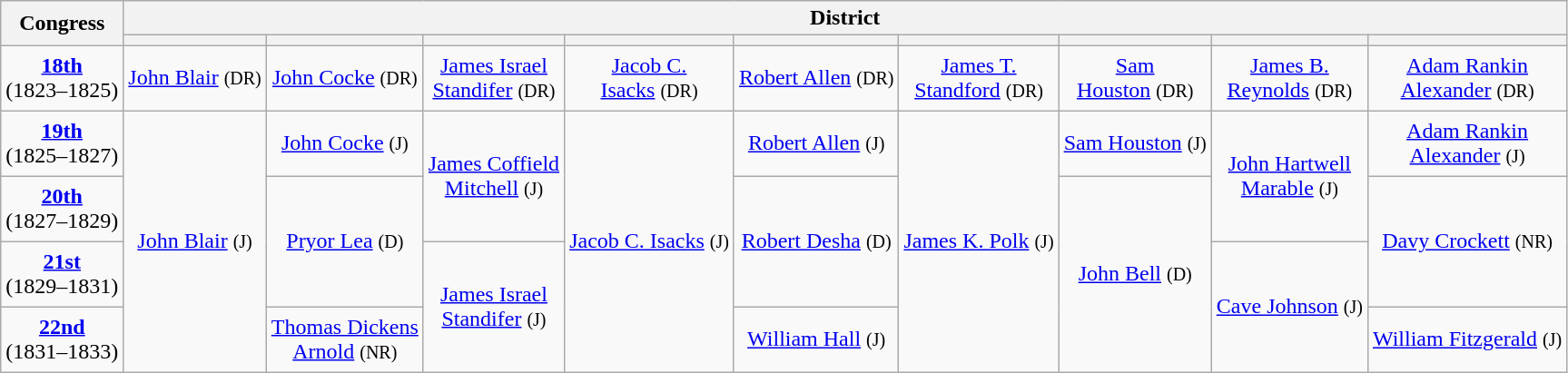<table class=wikitable style="text-align:center">
<tr>
<th rowspan=2>Congress</th>
<th colspan=13>District</th>
</tr>
<tr>
<th></th>
<th></th>
<th></th>
<th></th>
<th></th>
<th></th>
<th></th>
<th></th>
<th></th>
</tr>
<tr style="height:3em">
<td><strong><a href='#'>18th</a></strong><br>(1823–1825)</td>
<td><a href='#'>John Blair</a> <small>(DR)</small></td>
<td><a href='#'>John Cocke</a> <small>(DR)</small></td>
<td><a href='#'>James Israel<br>Standifer</a> <small>(DR)</small></td>
<td><a href='#'>Jacob C.<br>Isacks</a> <small>(DR)</small></td>
<td><a href='#'>Robert Allen</a> <small>(DR)</small></td>
<td><a href='#'>James T.<br>Standford</a> <small>(DR)</small></td>
<td><a href='#'>Sam<br>Houston</a> <small>(DR)</small></td>
<td><a href='#'>James B.<br>Reynolds</a> <small>(DR)</small></td>
<td><a href='#'>Adam Rankin<br>Alexander</a> <small>(DR)</small></td>
</tr>
<tr style="height:3em">
<td><strong><a href='#'>19th</a></strong><br>(1825–1827)</td>
<td rowspan=4 ><a href='#'>John Blair</a> <small>(J)</small></td>
<td><a href='#'>John Cocke</a> <small>(J)</small></td>
<td rowspan=2 ><a href='#'>James Coffield<br>Mitchell</a> <small>(J)</small></td>
<td rowspan=4 ><a href='#'>Jacob C. Isacks</a> <small>(J)</small></td>
<td><a href='#'>Robert Allen</a> <small>(J)</small></td>
<td rowspan=4 ><a href='#'>James K. Polk</a> <small>(J)</small></td>
<td><a href='#'>Sam Houston</a> <small>(J)</small></td>
<td rowspan=2 ><a href='#'>John Hartwell<br>Marable</a> <small>(J)</small></td>
<td><a href='#'>Adam Rankin<br>Alexander</a> <small>(J)</small></td>
</tr>
<tr style="height:3em">
<td><strong><a href='#'>20th</a></strong><br>(1827–1829)</td>
<td rowspan=2 ><a href='#'>Pryor Lea</a> <small>(D)</small></td>
<td rowspan=2 ><a href='#'>Robert Desha</a> <small>(D)</small></td>
<td rowspan=3 ><a href='#'>John Bell</a> <small>(D)</small></td>
<td rowspan=2 ><a href='#'>Davy Crockett</a> <small>(NR)</small></td>
</tr>
<tr style="height:3em">
<td><strong><a href='#'>21st</a></strong><br>(1829–1831)</td>
<td rowspan=2 ><a href='#'>James Israel<br>Standifer</a> <small>(J)</small></td>
<td rowspan=2 ><a href='#'>Cave Johnson</a> <small>(J)</small></td>
</tr>
<tr style="height:3em">
<td><strong><a href='#'>22nd</a></strong><br>(1831–1833)</td>
<td><a href='#'>Thomas Dickens<br>Arnold</a> <small>(NR)</small></td>
<td><a href='#'>William Hall</a> <small>(J)</small></td>
<td><a href='#'>William Fitzgerald</a> <small>(J)</small></td>
</tr>
</table>
